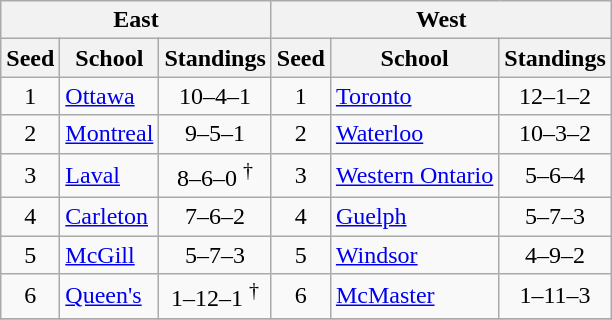<table class="wikitable">
<tr>
<th colspan=3>East</th>
<th colspan=3>West</th>
</tr>
<tr>
<th>Seed</th>
<th width:120px">School</th>
<th>Standings</th>
<th>Seed</th>
<th width:120px">School</th>
<th>Standings</th>
</tr>
<tr>
<td align=center>1</td>
<td><a href='#'>Ottawa</a></td>
<td align=center>10–4–1</td>
<td align=center>1</td>
<td><a href='#'>Toronto</a></td>
<td align=center>12–1–2</td>
</tr>
<tr>
<td align=center>2</td>
<td><a href='#'>Montreal</a></td>
<td align=center>9–5–1</td>
<td align=center>2</td>
<td><a href='#'>Waterloo</a></td>
<td align=center>10–3–2</td>
</tr>
<tr>
<td align=center>3</td>
<td><a href='#'>Laval</a></td>
<td align=center>8–6–0 <sup>†</sup></td>
<td align=center>3</td>
<td><a href='#'>Western Ontario</a></td>
<td align=center>5–6–4</td>
</tr>
<tr>
<td align=center>4</td>
<td><a href='#'>Carleton</a></td>
<td align=center>7–6–2</td>
<td align=center>4</td>
<td><a href='#'>Guelph</a></td>
<td align=center>5–7–3</td>
</tr>
<tr>
<td align=center>5</td>
<td><a href='#'>McGill</a></td>
<td align=center>5–7–3</td>
<td align=center>5</td>
<td><a href='#'>Windsor</a></td>
<td align=center>4–9–2</td>
</tr>
<tr>
<td align=center>6</td>
<td><a href='#'>Queen's</a></td>
<td align=center>1–12–1 <sup>†</sup></td>
<td align=center>6</td>
<td><a href='#'>McMaster</a></td>
<td align=center>1–11–3</td>
</tr>
<tr>
</tr>
</table>
